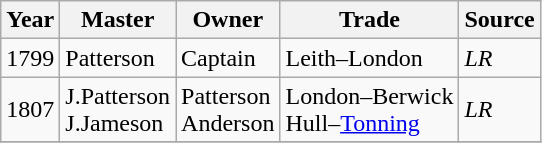<table class=" wikitable">
<tr>
<th>Year</th>
<th>Master</th>
<th>Owner</th>
<th>Trade</th>
<th>Source</th>
</tr>
<tr>
<td>1799</td>
<td>Patterson</td>
<td>Captain</td>
<td>Leith–London</td>
<td><em>LR</em></td>
</tr>
<tr>
<td>1807</td>
<td>J.Patterson<br>J.Jameson</td>
<td>Patterson<br>Anderson</td>
<td>London–Berwick<br>Hull–<a href='#'>Tonning</a></td>
<td><em>LR</em></td>
</tr>
<tr>
</tr>
</table>
